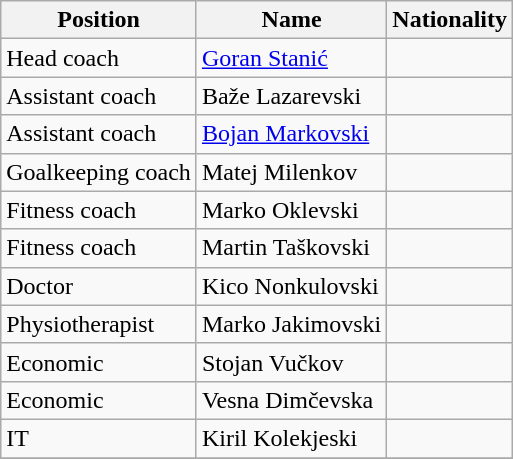<table class="wikitable">
<tr>
<th>Position</th>
<th>Name</th>
<th>Nationality</th>
</tr>
<tr>
<td>Head coach</td>
<td><a href='#'>Goran Stanić</a></td>
<td></td>
</tr>
<tr>
<td>Assistant coach</td>
<td>Baže Lazarevski</td>
<td></td>
</tr>
<tr>
<td>Assistant coach</td>
<td><a href='#'>Bojan Markovski</a></td>
<td></td>
</tr>
<tr>
<td>Goalkeeping coach</td>
<td>Matej Milenkov</td>
<td></td>
</tr>
<tr>
<td>Fitness coach</td>
<td>Marko Oklevski</td>
<td></td>
</tr>
<tr>
<td>Fitness coach</td>
<td>Martin Taškovski</td>
<td></td>
</tr>
<tr>
<td>Doctor</td>
<td>Kico Nonkulovski</td>
<td></td>
</tr>
<tr>
<td>Physiotherapist</td>
<td>Marko Jakimovski</td>
<td></td>
</tr>
<tr>
<td>Economic</td>
<td>Stojan Vučkov</td>
<td></td>
</tr>
<tr>
<td>Economic</td>
<td>Vesna Dimčevska</td>
<td></td>
</tr>
<tr>
<td>IT</td>
<td>Kiril Kolekjeski</td>
<td></td>
</tr>
<tr>
</tr>
</table>
